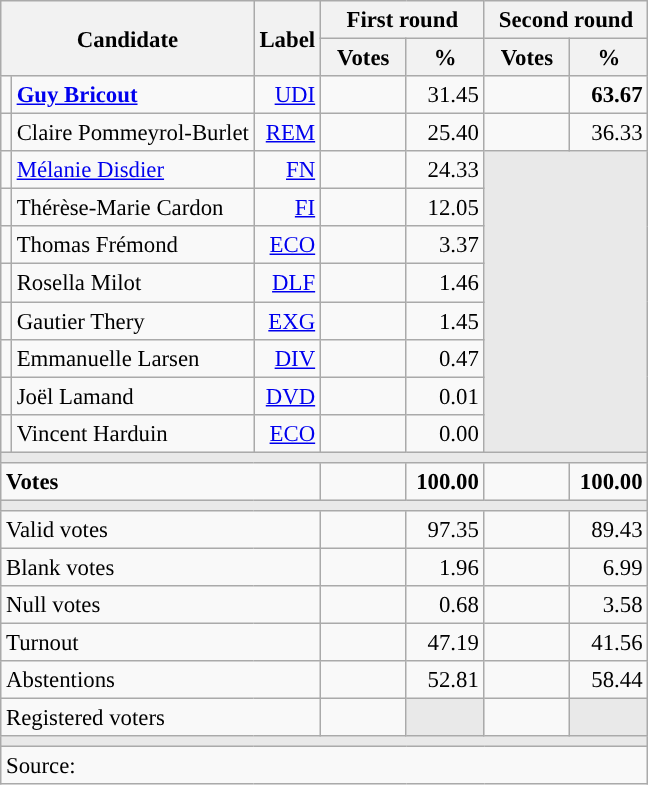<table class="wikitable" style="text-align:right;font-size:95%;">
<tr>
<th rowspan="2" colspan="2">Candidate</th>
<th rowspan="2">Label</th>
<th colspan="2">First round</th>
<th colspan="2">Second round</th>
</tr>
<tr>
<th style="width:50px;">Votes</th>
<th style="width:45px;">%</th>
<th style="width:50px;">Votes</th>
<th style="width:45px;">%</th>
</tr>
<tr>
<td style="color:inherit;background:"></td>
<td style="text-align:left;"><strong><a href='#'>Guy Bricout</a></strong></td>
<td><a href='#'>UDI</a></td>
<td></td>
<td>31.45</td>
<td><strong></strong></td>
<td><strong>63.67</strong></td>
</tr>
<tr>
<td style="color:inherit;background:"></td>
<td style="text-align:left;">Claire Pommeyrol-Burlet</td>
<td><a href='#'>REM</a></td>
<td></td>
<td>25.40</td>
<td></td>
<td>36.33</td>
</tr>
<tr>
<td style="color:inherit;background:"></td>
<td style="text-align:left;"><a href='#'>Mélanie Disdier</a></td>
<td><a href='#'>FN</a></td>
<td></td>
<td>24.33</td>
<td colspan="2" rowspan="8" style="background:#E9E9E9;"></td>
</tr>
<tr>
<td style="color:inherit;background:"></td>
<td style="text-align:left;">Thérèse-Marie Cardon</td>
<td><a href='#'>FI</a></td>
<td></td>
<td>12.05</td>
</tr>
<tr>
<td style="color:inherit;background:"></td>
<td style="text-align:left;">Thomas Frémond</td>
<td><a href='#'>ECO</a></td>
<td></td>
<td>3.37</td>
</tr>
<tr>
<td style="color:inherit;background:"></td>
<td style="text-align:left;">Rosella Milot</td>
<td><a href='#'>DLF</a></td>
<td></td>
<td>1.46</td>
</tr>
<tr>
<td style="color:inherit;background:"></td>
<td style="text-align:left;">Gautier Thery</td>
<td><a href='#'>EXG</a></td>
<td></td>
<td>1.45</td>
</tr>
<tr>
<td style="color:inherit;background:"></td>
<td style="text-align:left;">Emmanuelle Larsen</td>
<td><a href='#'>DIV</a></td>
<td></td>
<td>0.47</td>
</tr>
<tr>
<td style="color:inherit;background:"></td>
<td style="text-align:left;">Joël Lamand</td>
<td><a href='#'>DVD</a></td>
<td></td>
<td>0.01</td>
</tr>
<tr>
<td style="color:inherit;background:"></td>
<td style="text-align:left;">Vincent Harduin</td>
<td><a href='#'>ECO</a></td>
<td></td>
<td>0.00</td>
</tr>
<tr>
<td colspan="7" style="background:#E9E9E9;"></td>
</tr>
<tr style="font-weight:bold;">
<td colspan="3" style="text-align:left;">Votes</td>
<td></td>
<td>100.00</td>
<td></td>
<td>100.00</td>
</tr>
<tr>
<td colspan="7" style="background:#E9E9E9;"></td>
</tr>
<tr>
<td colspan="3" style="text-align:left;">Valid votes</td>
<td></td>
<td>97.35</td>
<td></td>
<td>89.43</td>
</tr>
<tr>
<td colspan="3" style="text-align:left;">Blank votes</td>
<td></td>
<td>1.96</td>
<td></td>
<td>6.99</td>
</tr>
<tr>
<td colspan="3" style="text-align:left;">Null votes</td>
<td></td>
<td>0.68</td>
<td></td>
<td>3.58</td>
</tr>
<tr>
<td colspan="3" style="text-align:left;">Turnout</td>
<td></td>
<td>47.19</td>
<td></td>
<td>41.56</td>
</tr>
<tr>
<td colspan="3" style="text-align:left;">Abstentions</td>
<td></td>
<td>52.81</td>
<td></td>
<td>58.44</td>
</tr>
<tr>
<td colspan="3" style="text-align:left;">Registered voters</td>
<td></td>
<td style="background:#E9E9E9;"></td>
<td></td>
<td style="background:#E9E9E9;"></td>
</tr>
<tr>
<td colspan="7" style="background:#E9E9E9;"></td>
</tr>
<tr>
<td colspan="7" style="text-align:left;">Source: </td>
</tr>
</table>
